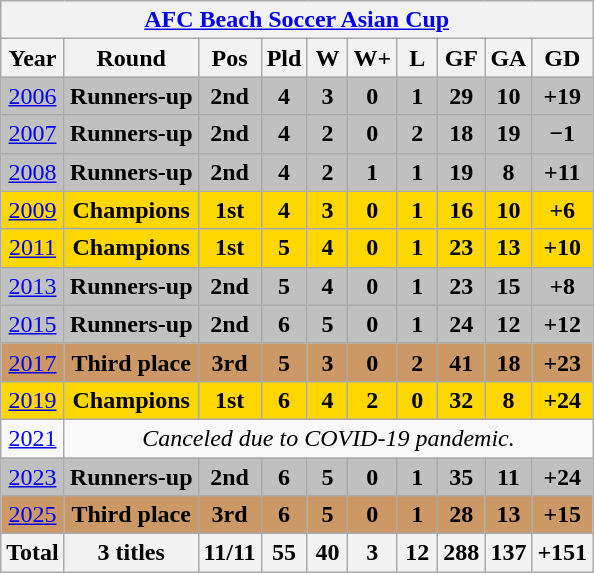<table class="wikitable" style="text-align: center;">
<tr>
<th colspan=10><a href='#'>AFC Beach Soccer Asian Cup</a></th>
</tr>
<tr>
<th>Year</th>
<th>Round</th>
<th width=20>Pos</th>
<th width=20>Pld</th>
<th width=20>W</th>
<th width=20>W+</th>
<th width=20>L</th>
<th width=20>GF</th>
<th width=20>GA</th>
<th width=20>GD</th>
</tr>
<tr bgcolor=silver>
<td> <a href='#'>2006</a></td>
<td><strong>Runners-up</strong></td>
<td><strong>2nd</strong></td>
<td><strong>4</strong></td>
<td><strong>3</strong></td>
<td><strong>0</strong></td>
<td><strong>1</strong></td>
<td><strong>29</strong></td>
<td><strong>10</strong></td>
<td><strong>+19</strong></td>
</tr>
<tr bgcolor=silver>
<td> <a href='#'>2007</a></td>
<td><strong>Runners-up</strong></td>
<td><strong>2nd</strong></td>
<td><strong>4</strong></td>
<td><strong>2</strong></td>
<td><strong>0</strong></td>
<td><strong>2</strong></td>
<td><strong>18</strong></td>
<td><strong>19</strong></td>
<td><strong>−1</strong></td>
</tr>
<tr bgcolor=silver>
<td> <a href='#'>2008</a></td>
<td><strong>Runners-up</strong></td>
<td><strong>2nd</strong></td>
<td><strong>4</strong></td>
<td><strong>2</strong></td>
<td><strong>1</strong></td>
<td><strong>1</strong></td>
<td><strong>19</strong></td>
<td><strong>8</strong></td>
<td><strong>+11</strong></td>
</tr>
<tr bgcolor=gold>
<td> <a href='#'>2009</a></td>
<td><strong>Champions</strong></td>
<td><strong>1st</strong></td>
<td><strong>4</strong></td>
<td><strong>3</strong></td>
<td><strong>0</strong></td>
<td><strong>1</strong></td>
<td><strong>16</strong></td>
<td><strong>10</strong></td>
<td><strong>+6</strong></td>
</tr>
<tr bgcolor=gold>
<td> <a href='#'>2011</a></td>
<td><strong>Champions</strong></td>
<td><strong>1st</strong></td>
<td><strong>5</strong></td>
<td><strong>4</strong></td>
<td><strong>0</strong></td>
<td><strong>1</strong></td>
<td><strong>23</strong></td>
<td><strong>13</strong></td>
<td><strong>+10</strong></td>
</tr>
<tr bgcolor=silver>
<td> <a href='#'>2013</a></td>
<td><strong>Runners-up</strong></td>
<td><strong>2nd</strong></td>
<td><strong>5</strong></td>
<td><strong>4</strong></td>
<td><strong>0</strong></td>
<td><strong>1</strong></td>
<td><strong>23</strong></td>
<td><strong>15</strong></td>
<td><strong>+8</strong></td>
</tr>
<tr bgcolor=silver>
<td> <a href='#'>2015</a></td>
<td><strong>Runners-up</strong></td>
<td><strong>2nd</strong></td>
<td><strong>6</strong></td>
<td><strong>5</strong></td>
<td><strong>0</strong></td>
<td><strong>1</strong></td>
<td><strong>24</strong></td>
<td><strong>12</strong></td>
<td><strong>+12</strong></td>
</tr>
<tr bgcolor="#cc9966">
<td> <a href='#'>2017</a></td>
<td><strong>Third place</strong></td>
<td><strong>3rd</strong></td>
<td><strong>5</strong></td>
<td><strong>3</strong></td>
<td><strong>0</strong></td>
<td><strong>2</strong></td>
<td><strong>41</strong></td>
<td><strong>18</strong></td>
<td><strong>+23</strong></td>
</tr>
<tr bgcolor=gold>
<td> <a href='#'>2019</a></td>
<td><strong>Champions</strong></td>
<td><strong>1st</strong></td>
<td><strong>6</strong></td>
<td><strong>4</strong></td>
<td><strong>2</strong></td>
<td><strong>0</strong></td>
<td><strong>32</strong></td>
<td><strong>8</strong></td>
<td><strong>+24</strong></td>
</tr>
<tr>
<td> <a href='#'>2021</a></td>
<td colspan="9"><em>Canceled due to COVID-19 pandemic.</em></td>
</tr>
<tr bgcolor=silver>
<td> <a href='#'>2023</a></td>
<td><strong>Runners-up</strong></td>
<td><strong>2nd</strong></td>
<td><strong>6</strong></td>
<td><strong>5</strong></td>
<td><strong>0</strong></td>
<td><strong>1</strong></td>
<td><strong>35</strong></td>
<td><strong>11</strong></td>
<td><strong>+24</strong></td>
</tr>
<tr bgcolor="#cc9966">
<td> <a href='#'>2025</a></td>
<td><strong>Third place</strong></td>
<td><strong>3rd</strong></td>
<td><strong>6</strong></td>
<td><strong>5</strong></td>
<td><strong>0</strong></td>
<td><strong>1</strong></td>
<td><strong>28</strong></td>
<td><strong>13</strong></td>
<td><strong>+15</strong></td>
</tr>
<tr>
<th>Total</th>
<th>3 titles</th>
<th>11/11</th>
<th>55</th>
<th>40</th>
<th>3</th>
<th>12</th>
<th>288</th>
<th>137</th>
<th>+151</th>
</tr>
</table>
